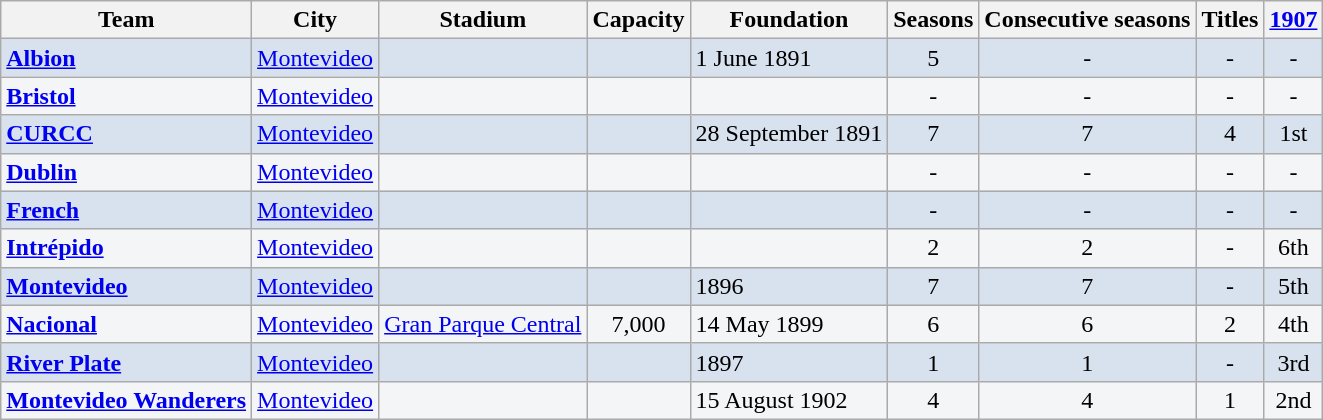<table class="wikitable">
<tr>
<th>Team</th>
<th>City</th>
<th>Stadium</th>
<th>Capacity</th>
<th>Foundation</th>
<th>Seasons</th>
<th>Consecutive seasons</th>
<th>Titles</th>
<th><a href='#'>1907</a></th>
</tr>
<tr bgcolor=#D8E2EE>
<td> <strong><a href='#'>Albion</a></strong></td>
<td> <a href='#'>Montevideo</a></td>
<td></td>
<td align=center></td>
<td>1 June 1891</td>
<td align=center>5</td>
<td align=center>-</td>
<td align=center>-</td>
<td align=center>-</td>
</tr>
<tr bgcolor=#F3F5F7>
<td> <strong><a href='#'>Bristol</a></strong></td>
<td> <a href='#'>Montevideo</a></td>
<td></td>
<td align=center></td>
<td></td>
<td align=center>-</td>
<td align=center>-</td>
<td align=center>-</td>
<td align=center>-</td>
</tr>
<tr bgcolor=#D8E2EE>
<td> <strong><a href='#'>CURCC</a></strong></td>
<td> <a href='#'>Montevideo</a></td>
<td></td>
<td align=center></td>
<td>28 September 1891</td>
<td align=center>7</td>
<td align=center>7</td>
<td align=center>4</td>
<td align=center>1st</td>
</tr>
<tr bgcolor=#F3F5F7>
<td> <strong><a href='#'>Dublin</a></strong></td>
<td> <a href='#'>Montevideo</a></td>
<td></td>
<td align=center></td>
<td></td>
<td align=center>-</td>
<td align=center>-</td>
<td align=center>-</td>
<td align=center>-</td>
</tr>
<tr bgcolor=#D8E2EE>
<td> <strong><a href='#'>French</a></strong></td>
<td> <a href='#'>Montevideo</a></td>
<td></td>
<td align=center></td>
<td></td>
<td align=center>-</td>
<td align=center>-</td>
<td align=center>-</td>
<td align=center>-</td>
</tr>
<tr bgcolor=#F3F5F7>
<td> <strong><a href='#'>Intrépido</a></strong></td>
<td> <a href='#'>Montevideo</a></td>
<td></td>
<td align=center></td>
<td></td>
<td align=center>2</td>
<td align=center>2</td>
<td align=center>-</td>
<td align=center>6th</td>
</tr>
<tr bgcolor=#D8E2EE>
<td> <strong><a href='#'>Montevideo</a></strong></td>
<td> <a href='#'>Montevideo</a></td>
<td></td>
<td align=center></td>
<td>1896</td>
<td align=center>7</td>
<td align=center>7</td>
<td align=center>-</td>
<td align=center>5th</td>
</tr>
<tr bgcolor=#F3F5F7>
<td> <strong><a href='#'>Nacional</a></strong></td>
<td> <a href='#'>Montevideo</a></td>
<td><a href='#'>Gran Parque Central</a></td>
<td align=center>7,000</td>
<td>14 May 1899</td>
<td align=center>6</td>
<td align=center>6</td>
<td align=center>2</td>
<td align=center>4th</td>
</tr>
<tr bgcolor=#D8E2EE>
<td> <strong><a href='#'>River Plate</a></strong></td>
<td> <a href='#'>Montevideo</a></td>
<td></td>
<td align=center></td>
<td>1897</td>
<td align=center>1</td>
<td align=center>1</td>
<td align=center>-</td>
<td align=center>3rd</td>
</tr>
<tr bgcolor=#F3F5F7>
<td> <strong><a href='#'>Montevideo Wanderers</a></strong></td>
<td> <a href='#'>Montevideo</a></td>
<td></td>
<td align=center></td>
<td>15 August 1902</td>
<td align=center>4</td>
<td align=center>4</td>
<td align=center>1</td>
<td align=center>2nd</td>
</tr>
</table>
